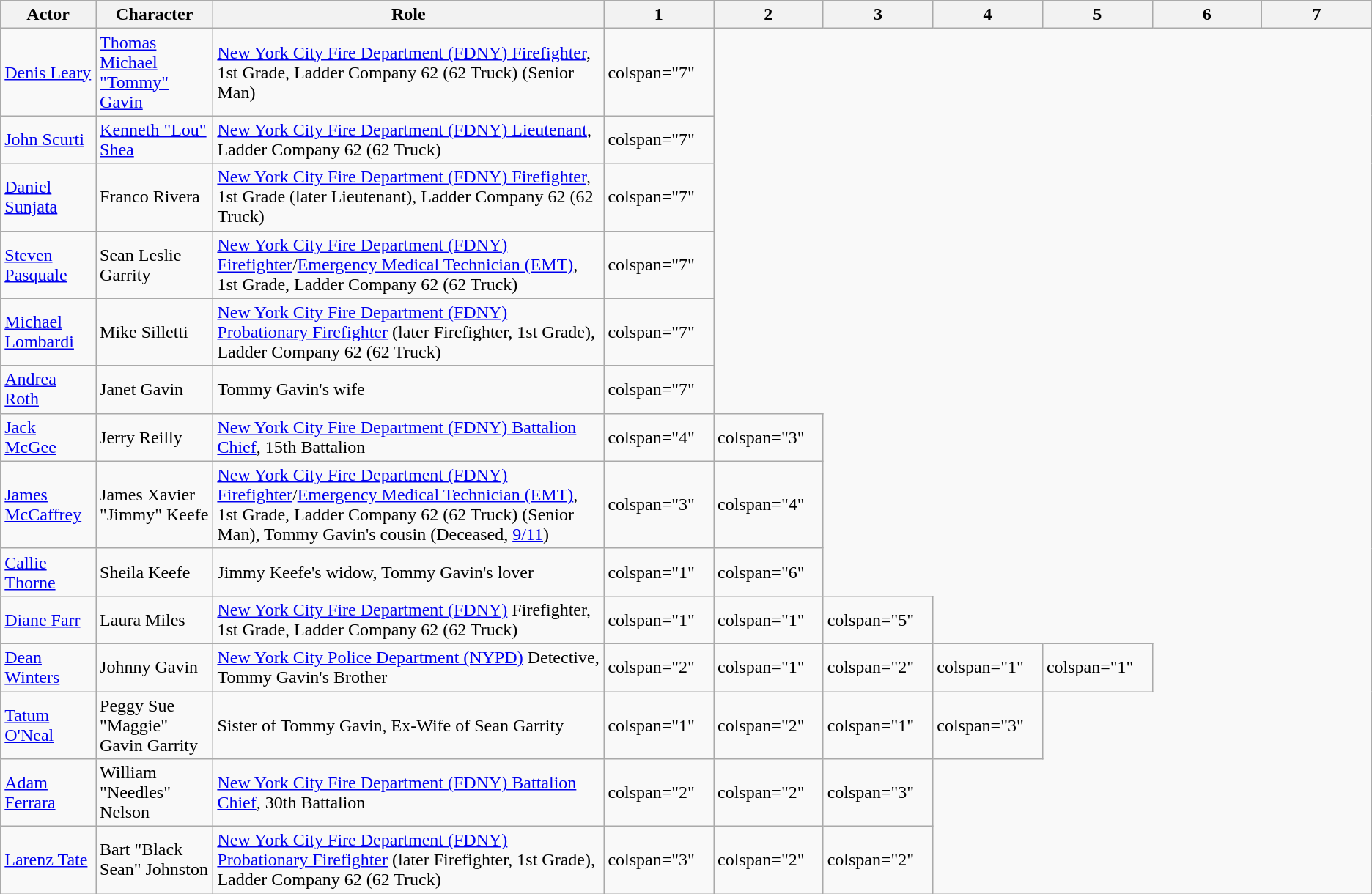<table class="wikitable">
<tr>
<th rowspan="2">Actor</th>
<th rowspan="2">Character</th>
<th rowspan="2">Role</th>
</tr>
<tr>
<th style="width:8%;">1</th>
<th style="width:8%;">2</th>
<th style="width:8%;">3</th>
<th style="width:8%;">4</th>
<th style="width:8%;">5</th>
<th style="width:8%;">6</th>
<th style="width:8%;">7</th>
</tr>
<tr>
<td><a href='#'>Denis Leary</a></td>
<td><a href='#'>Thomas Michael "Tommy" Gavin</a></td>
<td><a href='#'>New York City Fire Department (FDNY) Firefighter</a>, 1st Grade, Ladder Company 62 (62 Truck) (Senior Man)</td>
<td>colspan="7" </td>
</tr>
<tr>
<td><a href='#'>John Scurti</a></td>
<td><a href='#'>Kenneth "Lou" Shea</a></td>
<td><a href='#'>New York City Fire Department (FDNY) Lieutenant</a>, Ladder Company 62 (62 Truck)</td>
<td>colspan="7" </td>
</tr>
<tr>
<td><a href='#'>Daniel Sunjata</a></td>
<td>Franco Rivera</td>
<td><a href='#'>New York City Fire Department (FDNY) Firefighter</a>, 1st Grade (later Lieutenant), Ladder Company 62 (62 Truck)</td>
<td>colspan="7" </td>
</tr>
<tr>
<td><a href='#'>Steven Pasquale</a></td>
<td>Sean Leslie Garrity</td>
<td><a href='#'>New York City Fire Department (FDNY) Firefighter</a>/<a href='#'>Emergency Medical Technician (EMT)</a>, 1st Grade, Ladder Company 62 (62 Truck)</td>
<td>colspan="7" </td>
</tr>
<tr>
<td><a href='#'>Michael Lombardi</a></td>
<td>Mike Silletti</td>
<td><a href='#'>New York City Fire Department (FDNY) Probationary Firefighter</a> (later Firefighter, 1st Grade), Ladder Company 62 (62 Truck)</td>
<td>colspan="7" </td>
</tr>
<tr>
<td><a href='#'>Andrea Roth</a></td>
<td>Janet Gavin</td>
<td>Tommy Gavin's wife</td>
<td>colspan="7" </td>
</tr>
<tr>
<td><a href='#'>Jack McGee</a></td>
<td>Jerry Reilly</td>
<td><a href='#'>New York City Fire Department (FDNY) Battalion Chief</a>, 15th Battalion</td>
<td>colspan="4" </td>
<td>colspan="3" </td>
</tr>
<tr>
<td><a href='#'>James McCaffrey</a></td>
<td>James Xavier "Jimmy" Keefe</td>
<td><a href='#'>New York City Fire Department (FDNY) Firefighter</a>/<a href='#'>Emergency Medical Technician (EMT)</a>, 1st Grade, Ladder Company 62 (62 Truck) (Senior Man), Tommy Gavin's cousin (Deceased, <a href='#'>9/11</a>)</td>
<td>colspan="3" </td>
<td>colspan="4" </td>
</tr>
<tr>
<td><a href='#'>Callie Thorne</a></td>
<td>Sheila Keefe</td>
<td>Jimmy Keefe's widow, Tommy Gavin's lover</td>
<td>colspan="1" </td>
<td>colspan="6" </td>
</tr>
<tr>
<td><a href='#'>Diane Farr</a></td>
<td>Laura Miles</td>
<td><a href='#'>New York City Fire Department (FDNY)</a> Firefighter, 1st Grade, Ladder Company 62 (62 Truck)</td>
<td>colspan="1" </td>
<td>colspan="1" </td>
<td>colspan="5" </td>
</tr>
<tr>
<td><a href='#'>Dean Winters</a></td>
<td>Johnny Gavin</td>
<td><a href='#'>New York City Police Department (NYPD)</a> Detective, Tommy Gavin's Brother</td>
<td>colspan="2" </td>
<td>colspan="1" </td>
<td>colspan="2" </td>
<td>colspan="1" </td>
<td>colspan="1" </td>
</tr>
<tr>
<td><a href='#'>Tatum O'Neal</a></td>
<td>Peggy Sue "Maggie" Gavin Garrity</td>
<td>Sister of Tommy Gavin, Ex-Wife of Sean Garrity</td>
<td>colspan="1" </td>
<td>colspan="2" </td>
<td>colspan="1" </td>
<td>colspan="3" </td>
</tr>
<tr>
<td><a href='#'>Adam Ferrara</a></td>
<td>William "Needles" Nelson</td>
<td><a href='#'>New York City Fire Department (FDNY) Battalion Chief</a>, 30th Battalion</td>
<td>colspan="2" </td>
<td>colspan="2" </td>
<td>colspan="3" </td>
</tr>
<tr>
<td><a href='#'>Larenz Tate</a></td>
<td>Bart "Black Sean" Johnston</td>
<td><a href='#'>New York City Fire Department (FDNY) Probationary Firefighter</a> (later Firefighter, 1st Grade), Ladder Company 62 (62 Truck)</td>
<td>colspan="3" </td>
<td>colspan="2" </td>
<td>colspan="2" </td>
</tr>
</table>
